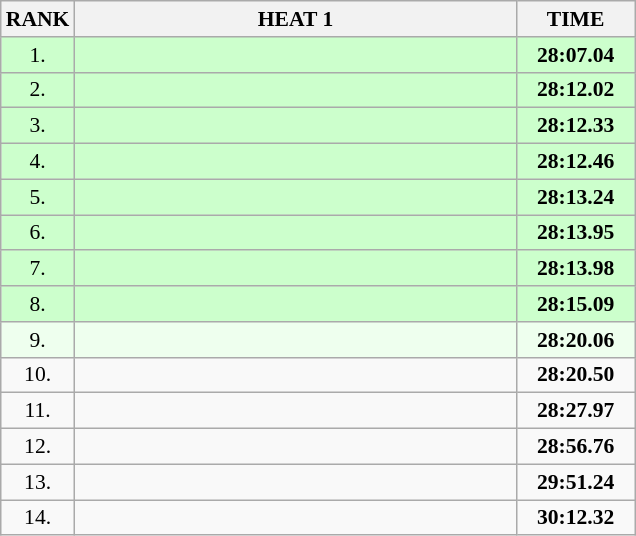<table class="wikitable" style="border-collapse: collapse; font-size: 90%;">
<tr>
<th>RANK</th>
<th style="width: 20em">HEAT 1</th>
<th style="width: 5em">TIME</th>
</tr>
<tr bgcolor=#CCFFCC>
<td align="center">1.</td>
<td></td>
<td align="center"><strong>28:07.04 </strong></td>
</tr>
<tr bgcolor=#CCFFCC>
<td align="center">2.</td>
<td></td>
<td align="center"><strong>28:12.02 </strong></td>
</tr>
<tr bgcolor=#CCFFCC>
<td align="center">3.</td>
<td></td>
<td align="center"><strong>28:12.33 </strong></td>
</tr>
<tr bgcolor=#CCFFCC>
<td align="center">4.</td>
<td></td>
<td align="center"><strong>28:12.46 </strong></td>
</tr>
<tr bgcolor=#CCFFCC>
<td align="center">5.</td>
<td></td>
<td align="center"><strong>28:13.24 </strong></td>
</tr>
<tr bgcolor=#CCFFCC>
<td align="center">6.</td>
<td></td>
<td align="center"><strong>28:13.95 </strong></td>
</tr>
<tr bgcolor=#CCFFCC>
<td align="center">7.</td>
<td></td>
<td align="center"><strong>28:13.98 </strong></td>
</tr>
<tr bgcolor=#CCFFCC>
<td align="center">8.</td>
<td></td>
<td align="center"><strong>28:15.09 </strong></td>
</tr>
<tr bgcolor=#EEFFEE>
<td align="center">9.</td>
<td></td>
<td align="center"><strong>28:20.06 </strong></td>
</tr>
<tr>
<td align="center">10.</td>
<td></td>
<td align="center"><strong>28:20.50 </strong></td>
</tr>
<tr>
<td align="center">11.</td>
<td></td>
<td align="center"><strong>28:27.97 </strong></td>
</tr>
<tr>
<td align="center">12.</td>
<td></td>
<td align="center"><strong>28:56.76 </strong></td>
</tr>
<tr>
<td align="center">13.</td>
<td></td>
<td align="center"><strong>29:51.24 </strong></td>
</tr>
<tr>
<td align="center">14.</td>
<td></td>
<td align="center"><strong>30:12.32 </strong></td>
</tr>
</table>
